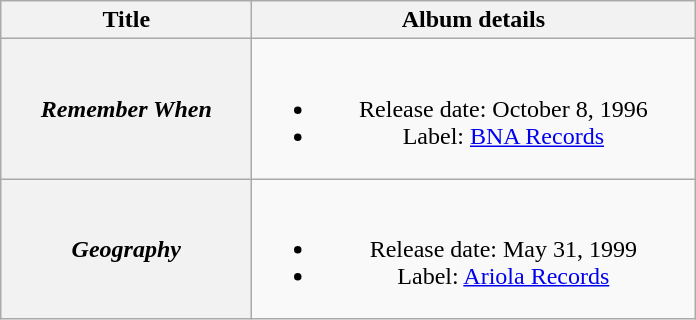<table class="wikitable plainrowheaders" style="text-align:center;">
<tr>
<th style="width:10em;">Title</th>
<th style="width:18em;">Album details</th>
</tr>
<tr>
<th scope="row"><em>Remember When</em></th>
<td><br><ul><li>Release date: October 8, 1996</li><li>Label: <a href='#'>BNA Records</a></li></ul></td>
</tr>
<tr>
<th scope="row"><em>Geography</em></th>
<td><br><ul><li>Release date: May 31, 1999</li><li>Label: <a href='#'>Ariola Records</a></li></ul></td>
</tr>
</table>
